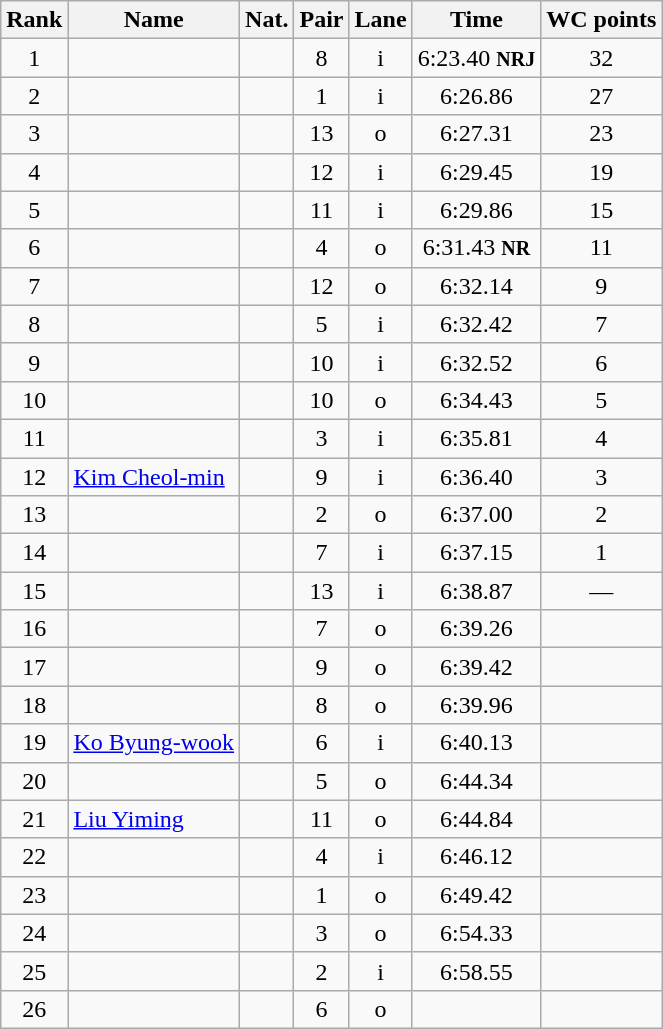<table class="wikitable sortable" style="text-align:center">
<tr>
<th>Rank</th>
<th>Name</th>
<th>Nat.</th>
<th>Pair</th>
<th>Lane</th>
<th>Time</th>
<th>WC points</th>
</tr>
<tr>
<td>1</td>
<td align=left></td>
<td></td>
<td>8</td>
<td>i</td>
<td>6:23.40 <small><strong>NRJ</strong></small></td>
<td>32</td>
</tr>
<tr>
<td>2</td>
<td align=left></td>
<td></td>
<td>1</td>
<td>i</td>
<td>6:26.86</td>
<td>27</td>
</tr>
<tr>
<td>3</td>
<td align=left></td>
<td></td>
<td>13</td>
<td>o</td>
<td>6:27.31</td>
<td>23</td>
</tr>
<tr>
<td>4</td>
<td align=left></td>
<td></td>
<td>12</td>
<td>i</td>
<td>6:29.45</td>
<td>19</td>
</tr>
<tr>
<td>5</td>
<td align=left></td>
<td></td>
<td>11</td>
<td>i</td>
<td>6:29.86</td>
<td>15</td>
</tr>
<tr>
<td>6</td>
<td align=left></td>
<td></td>
<td>4</td>
<td>o</td>
<td>6:31.43 <small><strong>NR</strong></small></td>
<td>11</td>
</tr>
<tr>
<td>7</td>
<td align=left></td>
<td></td>
<td>12</td>
<td>o</td>
<td>6:32.14</td>
<td>9</td>
</tr>
<tr>
<td>8</td>
<td align=left></td>
<td></td>
<td>5</td>
<td>i</td>
<td>6:32.42</td>
<td>7</td>
</tr>
<tr>
<td>9</td>
<td align=left></td>
<td></td>
<td>10</td>
<td>i</td>
<td>6:32.52</td>
<td>6</td>
</tr>
<tr>
<td>10</td>
<td align=left></td>
<td></td>
<td>10</td>
<td>o</td>
<td>6:34.43</td>
<td>5</td>
</tr>
<tr>
<td>11</td>
<td align=left></td>
<td></td>
<td>3</td>
<td>i</td>
<td>6:35.81</td>
<td>4</td>
</tr>
<tr>
<td>12</td>
<td align=left><a href='#'>Kim Cheol-min</a></td>
<td></td>
<td>9</td>
<td>i</td>
<td>6:36.40</td>
<td>3</td>
</tr>
<tr>
<td>13</td>
<td align=left></td>
<td></td>
<td>2</td>
<td>o</td>
<td>6:37.00</td>
<td>2</td>
</tr>
<tr>
<td>14</td>
<td align=left></td>
<td></td>
<td>7</td>
<td>i</td>
<td>6:37.15</td>
<td>1</td>
</tr>
<tr>
<td>15</td>
<td align=left></td>
<td></td>
<td>13</td>
<td>i</td>
<td>6:38.87</td>
<td>—</td>
</tr>
<tr>
<td>16</td>
<td align=left></td>
<td></td>
<td>7</td>
<td>o</td>
<td>6:39.26</td>
<td></td>
</tr>
<tr>
<td>17</td>
<td align=left></td>
<td></td>
<td>9</td>
<td>o</td>
<td>6:39.42</td>
<td></td>
</tr>
<tr>
<td>18</td>
<td align=left></td>
<td></td>
<td>8</td>
<td>o</td>
<td>6:39.96</td>
<td></td>
</tr>
<tr>
<td>19</td>
<td align=left><a href='#'>Ko Byung-wook</a></td>
<td></td>
<td>6</td>
<td>i</td>
<td>6:40.13</td>
<td></td>
</tr>
<tr>
<td>20</td>
<td align=left></td>
<td></td>
<td>5</td>
<td>o</td>
<td>6:44.34</td>
<td></td>
</tr>
<tr>
<td>21</td>
<td align=left><a href='#'>Liu Yiming</a></td>
<td></td>
<td>11</td>
<td>o</td>
<td>6:44.84</td>
<td></td>
</tr>
<tr>
<td>22</td>
<td align=left></td>
<td></td>
<td>4</td>
<td>i</td>
<td>6:46.12</td>
<td></td>
</tr>
<tr>
<td>23</td>
<td align=left></td>
<td></td>
<td>1</td>
<td>o</td>
<td>6:49.42</td>
<td></td>
</tr>
<tr>
<td>24</td>
<td align=left></td>
<td></td>
<td>3</td>
<td>o</td>
<td>6:54.33</td>
<td></td>
</tr>
<tr>
<td>25</td>
<td align=left></td>
<td></td>
<td>2</td>
<td>i</td>
<td>6:58.55</td>
<td></td>
</tr>
<tr>
<td>26</td>
<td align=left></td>
<td></td>
<td>6</td>
<td>o</td>
<td></td>
<td></td>
</tr>
</table>
